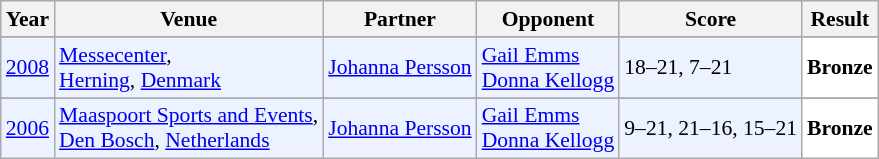<table class="sortable wikitable" style="font-size: 90%;">
<tr>
<th>Year</th>
<th>Venue</th>
<th>Partner</th>
<th>Opponent</th>
<th>Score</th>
<th>Result</th>
</tr>
<tr>
</tr>
<tr style="background:#ECF2FF">
<td align="center"><a href='#'>2008</a></td>
<td align="left"><a href='#'>Messecenter</a>,<br><a href='#'>Herning</a>, <a href='#'>Denmark</a></td>
<td align="left"> <a href='#'>Johanna Persson</a></td>
<td align="left"> <a href='#'>Gail Emms</a><br> <a href='#'>Donna Kellogg</a></td>
<td align="left">18–21, 7–21</td>
<td style="text-align:left; background:white"> <strong>Bronze</strong></td>
</tr>
<tr>
</tr>
<tr style="background:#ECF2FF">
<td align="center"><a href='#'>2006</a></td>
<td align="left"><a href='#'>Maaspoort Sports and Events</a>,<br><a href='#'>Den Bosch</a>, <a href='#'>Netherlands</a></td>
<td align="left"> <a href='#'>Johanna Persson</a></td>
<td align="left"> <a href='#'>Gail Emms</a><br> <a href='#'>Donna Kellogg</a></td>
<td align="left">9–21, 21–16, 15–21</td>
<td style="text-align:left; background:white"> <strong>Bronze</strong></td>
</tr>
</table>
